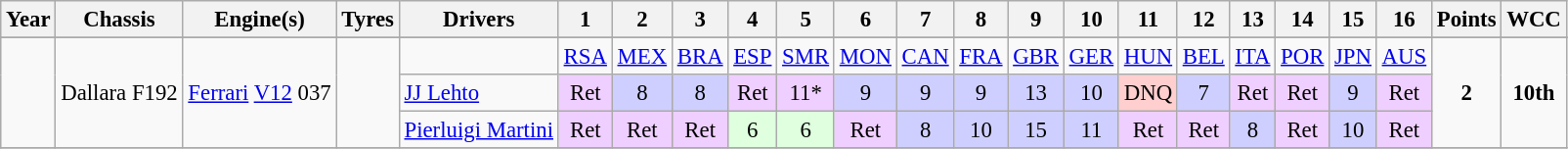<table class="wikitable" style="text-align:center; font-size:95%">
<tr>
<th>Year</th>
<th>Chassis</th>
<th>Engine(s)</th>
<th>Tyres</th>
<th>Drivers</th>
<th>1</th>
<th>2</th>
<th>3</th>
<th>4</th>
<th>5</th>
<th>6</th>
<th>7</th>
<th>8</th>
<th>9</th>
<th>10</th>
<th>11</th>
<th>12</th>
<th>13</th>
<th>14</th>
<th>15</th>
<th>16</th>
<th>Points</th>
<th>WCC</th>
</tr>
<tr>
</tr>
<tr>
<td rowspan="3"></td>
<td rowspan="3">Dallara F192</td>
<td rowspan="3"><a href='#'>Ferrari</a> <a href='#'>V12</a> 037</td>
<td rowspan="3"></td>
<td></td>
<td><a href='#'>RSA</a></td>
<td><a href='#'>MEX</a></td>
<td><a href='#'>BRA</a></td>
<td><a href='#'>ESP</a></td>
<td><a href='#'>SMR</a></td>
<td><a href='#'>MON</a></td>
<td><a href='#'>CAN</a></td>
<td><a href='#'>FRA</a></td>
<td><a href='#'>GBR</a></td>
<td><a href='#'>GER</a></td>
<td><a href='#'>HUN</a></td>
<td><a href='#'>BEL</a></td>
<td><a href='#'>ITA</a></td>
<td><a href='#'>POR</a></td>
<td><a href='#'>JPN</a></td>
<td><a href='#'>AUS</a></td>
<td rowspan="3"><strong>2</strong></td>
<td rowspan="3"><strong>10th</strong></td>
</tr>
<tr>
<td align="left"><a href='#'>JJ Lehto</a></td>
<td style="background:#efcfff;">Ret</td>
<td style="background:#cfcfff;">8</td>
<td style="background:#cfcfff;">8</td>
<td style="background:#efcfff;">Ret</td>
<td style="background:#efcfff;">11*</td>
<td style="background:#cfcfff;">9</td>
<td style="background:#cfcfff;">9</td>
<td style="background:#cfcfff;">9</td>
<td style="background:#cfcfff;">13</td>
<td style="background:#cfcfff;">10</td>
<td style="background:#FFCFCF;">DNQ</td>
<td style="background:#cfcfff;">7</td>
<td style="background:#efcfff;">Ret</td>
<td style="background:#efcfff;">Ret</td>
<td style="background:#cfcfff;">9</td>
<td style="background:#efcfff;">Ret</td>
</tr>
<tr>
<td align="left"><a href='#'>Pierluigi Martini</a></td>
<td style="background:#efcfff;">Ret</td>
<td style="background:#efcfff;">Ret</td>
<td style="background:#efcfff;">Ret</td>
<td style="background:#dfffdf;">6</td>
<td style="background:#dfffdf;">6</td>
<td style="background:#efcfff;">Ret</td>
<td style="background:#cfcfff;">8</td>
<td style="background:#cfcfff;">10</td>
<td style="background:#cfcfff;">15</td>
<td style="background:#cfcfff;">11</td>
<td style="background:#efcfff;">Ret</td>
<td style="background:#efcfff;">Ret</td>
<td style="background:#cfcfff;">8</td>
<td style="background:#efcfff;">Ret</td>
<td style="background:#cfcfff;">10</td>
<td style="background:#efcfff;">Ret</td>
</tr>
<tr>
</tr>
</table>
